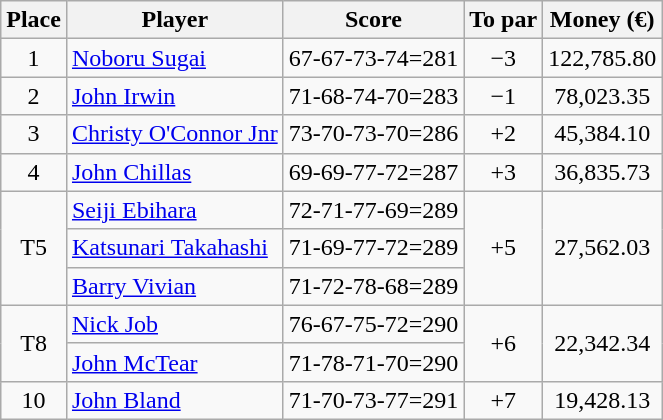<table class="wikitable">
<tr>
<th>Place</th>
<th>Player</th>
<th>Score</th>
<th>To par</th>
<th>Money (€)</th>
</tr>
<tr>
<td align="center">1</td>
<td> <a href='#'>Noboru Sugai</a></td>
<td>67-67-73-74=281</td>
<td align="center">−3</td>
<td align="center">122,785.80</td>
</tr>
<tr>
<td align="center">2</td>
<td> <a href='#'>John Irwin</a></td>
<td>71-68-74-70=283</td>
<td align="center">−1</td>
<td align="center">78,023.35</td>
</tr>
<tr>
<td align="center">3</td>
<td> <a href='#'>Christy O'Connor Jnr</a></td>
<td>73-70-73-70=286</td>
<td align="center">+2</td>
<td align="center">45,384.10</td>
</tr>
<tr>
<td align="center">4</td>
<td> <a href='#'>John Chillas</a></td>
<td>69-69-77-72=287</td>
<td align="center">+3</td>
<td align="center">36,835.73</td>
</tr>
<tr>
<td rowspan="3" align="center">T5</td>
<td> <a href='#'>Seiji Ebihara</a></td>
<td>72-71-77-69=289</td>
<td rowspan="3" align="center">+5</td>
<td rowspan="3" align="center">27,562.03</td>
</tr>
<tr>
<td> <a href='#'>Katsunari Takahashi</a></td>
<td>71-69-77-72=289</td>
</tr>
<tr>
<td> <a href='#'>Barry Vivian</a></td>
<td>71-72-78-68=289</td>
</tr>
<tr>
<td rowspan="2" align="center">T8</td>
<td> <a href='#'>Nick Job</a></td>
<td>76-67-75-72=290</td>
<td rowspan="2" align="center">+6</td>
<td rowspan="2" align="center">22,342.34</td>
</tr>
<tr>
<td> <a href='#'>John McTear</a></td>
<td>71-78-71-70=290</td>
</tr>
<tr>
<td align="center">10</td>
<td> <a href='#'>John Bland</a></td>
<td>71-70-73-77=291</td>
<td align="center">+7</td>
<td align="center">19,428.13</td>
</tr>
</table>
